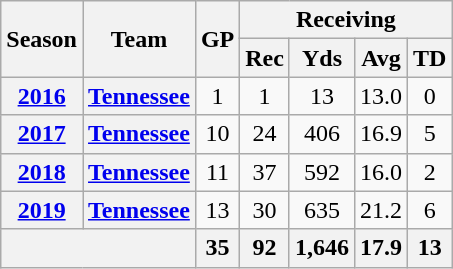<table class="wikitable" style="text-align:center;">
<tr>
<th rowspan="2">Season</th>
<th rowspan="2">Team</th>
<th rowspan="2">GP</th>
<th colspan="4">Receiving</th>
</tr>
<tr>
<th>Rec</th>
<th>Yds</th>
<th>Avg</th>
<th>TD</th>
</tr>
<tr>
<th><a href='#'>2016</a></th>
<th><a href='#'>Tennessee</a></th>
<td>1</td>
<td>1</td>
<td>13</td>
<td>13.0</td>
<td>0</td>
</tr>
<tr>
<th><a href='#'>2017</a></th>
<th><a href='#'>Tennessee</a></th>
<td>10</td>
<td>24</td>
<td>406</td>
<td>16.9</td>
<td>5</td>
</tr>
<tr>
<th><a href='#'>2018</a></th>
<th><a href='#'>Tennessee</a></th>
<td>11</td>
<td>37</td>
<td>592</td>
<td>16.0</td>
<td>2</td>
</tr>
<tr>
<th><a href='#'>2019</a></th>
<th><a href='#'>Tennessee</a></th>
<td>13</td>
<td>30</td>
<td>635</td>
<td>21.2</td>
<td>6</td>
</tr>
<tr>
<th colspan="2"></th>
<th>35</th>
<th>92</th>
<th>1,646</th>
<th>17.9</th>
<th>13</th>
</tr>
</table>
